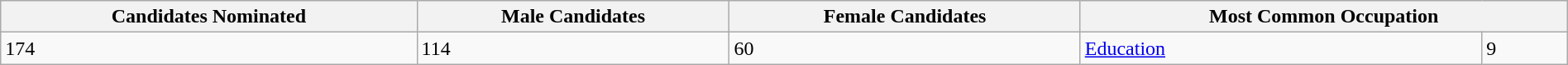<table class="wikitable" width="100%">
<tr>
<th>Candidates Nominated</th>
<th>Male Candidates</th>
<th>Female Candidates</th>
<th colspan="2">Most Common Occupation</th>
</tr>
<tr>
<td>174</td>
<td>114</td>
<td>60</td>
<td><a href='#'>Education</a></td>
<td>9</td>
</tr>
</table>
